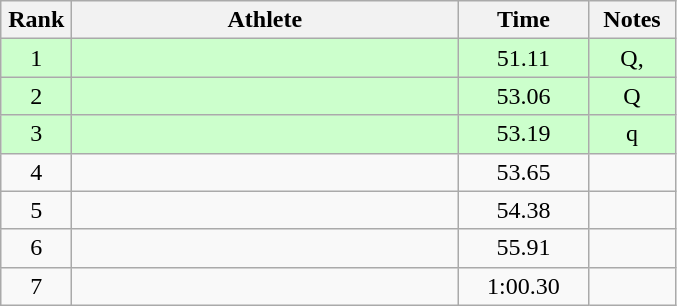<table class="wikitable" style="text-align:center">
<tr>
<th width=40>Rank</th>
<th width=250>Athlete</th>
<th width=80>Time</th>
<th width=50>Notes</th>
</tr>
<tr bgcolor=ccffcc>
<td>1</td>
<td align=left></td>
<td>51.11</td>
<td>Q, </td>
</tr>
<tr bgcolor=ccffcc>
<td>2</td>
<td align=left></td>
<td>53.06</td>
<td>Q</td>
</tr>
<tr bgcolor=ccffcc>
<td>3</td>
<td align=left></td>
<td>53.19</td>
<td>q</td>
</tr>
<tr>
<td>4</td>
<td align=left></td>
<td>53.65</td>
<td></td>
</tr>
<tr>
<td>5</td>
<td align=left></td>
<td>54.38</td>
<td></td>
</tr>
<tr>
<td>6</td>
<td align=left></td>
<td>55.91</td>
<td></td>
</tr>
<tr>
<td>7</td>
<td align=left></td>
<td>1:00.30</td>
<td></td>
</tr>
</table>
